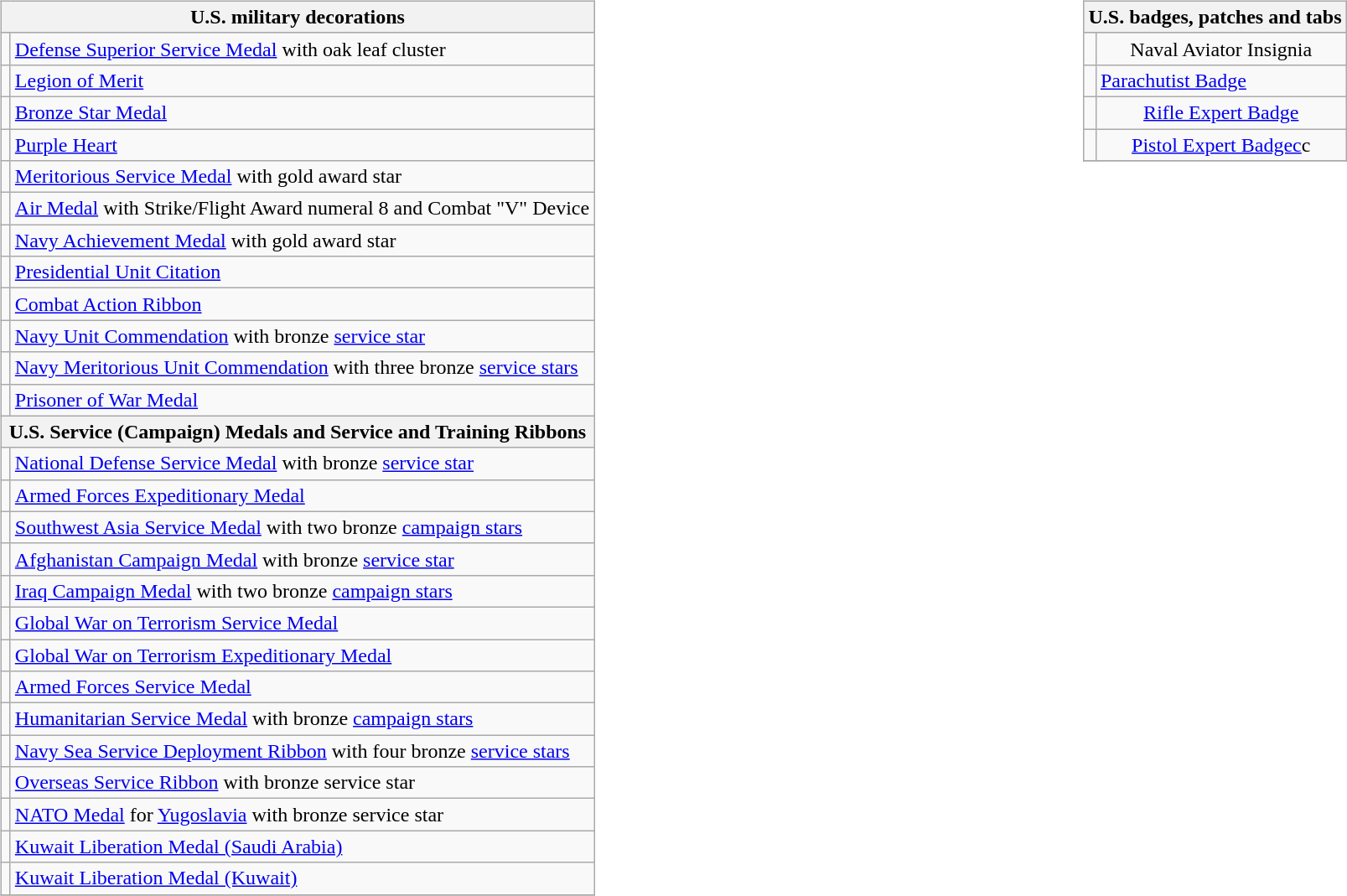<table style="width:100%;">
<tr>
<td valign="top"><br><table class="wikitable">
<tr style="background:#ccf; text-align:center;">
<th colspan="2"><strong>U.S. military decorations</strong></th>
</tr>
<tr>
<td></td>
<td><a href='#'>Defense Superior Service Medal</a> with oak leaf cluster</td>
</tr>
<tr>
<td></td>
<td><a href='#'>Legion of Merit</a></td>
</tr>
<tr>
<td></td>
<td><a href='#'>Bronze Star Medal</a></td>
</tr>
<tr>
<td></td>
<td><a href='#'>Purple Heart</a></td>
</tr>
<tr>
<td></td>
<td><a href='#'>Meritorious Service Medal</a> with gold award star</td>
</tr>
<tr>
<td></td>
<td><a href='#'>Air Medal</a> with Strike/Flight Award numeral 8 and Combat "V" Device</td>
</tr>
<tr>
<td></td>
<td><a href='#'>Navy Achievement Medal</a> with gold award star</td>
</tr>
<tr>
<td></td>
<td><a href='#'>Presidential Unit Citation</a></td>
</tr>
<tr>
<td></td>
<td><a href='#'>Combat Action Ribbon</a></td>
</tr>
<tr>
<td></td>
<td><a href='#'>Navy Unit Commendation</a> with bronze <a href='#'>service star</a></td>
</tr>
<tr>
<td></td>
<td><a href='#'>Navy Meritorious Unit Commendation</a> with three bronze <a href='#'>service stars</a></td>
</tr>
<tr>
<td></td>
<td><a href='#'>Prisoner of War Medal</a></td>
</tr>
<tr>
<th colspan="2"><strong>U.S. Service (Campaign) Medals and Service and Training Ribbons</strong></th>
</tr>
<tr>
<td></td>
<td><a href='#'>National Defense Service Medal</a> with bronze <a href='#'>service star</a></td>
</tr>
<tr>
<td></td>
<td><a href='#'>Armed Forces Expeditionary Medal</a></td>
</tr>
<tr>
<td></td>
<td><a href='#'>Southwest Asia Service Medal</a> with two bronze <a href='#'>campaign stars</a></td>
</tr>
<tr>
<td></td>
<td><a href='#'>Afghanistan Campaign Medal</a> with bronze <a href='#'>service star</a></td>
</tr>
<tr>
<td></td>
<td><a href='#'>Iraq Campaign Medal</a> with two bronze <a href='#'>campaign stars</a></td>
</tr>
<tr>
<td></td>
<td><a href='#'>Global War on Terrorism Service Medal</a></td>
</tr>
<tr>
<td></td>
<td><a href='#'>Global War on Terrorism Expeditionary Medal</a></td>
</tr>
<tr>
<td></td>
<td><a href='#'>Armed Forces Service Medal</a></td>
</tr>
<tr>
<td></td>
<td><a href='#'>Humanitarian Service Medal</a> with bronze <a href='#'>campaign stars</a></td>
</tr>
<tr>
<td></td>
<td><a href='#'>Navy Sea Service Deployment Ribbon</a> with four bronze <a href='#'>service stars</a></td>
</tr>
<tr>
<td></td>
<td><a href='#'>Overseas Service Ribbon</a> with bronze service star</td>
</tr>
<tr>
<td></td>
<td><a href='#'>NATO Medal</a> for <a href='#'>Yugoslavia</a> with bronze service star</td>
</tr>
<tr>
<td></td>
<td><a href='#'>Kuwait Liberation Medal (Saudi Arabia)</a></td>
</tr>
<tr>
<td></td>
<td><a href='#'>Kuwait Liberation Medal (Kuwait)</a></td>
</tr>
<tr>
</tr>
</table>
</td>
<td valign="top"><br><table class="wikitable">
<tr style="background:#ccf; text-align:center;">
<th colspan="2"><strong>U.S. badges, patches and tabs</strong></th>
</tr>
<tr>
<td align=center></td>
<td align=center>Naval Aviator Insignia</td>
</tr>
<tr>
<td></td>
<td><a href='#'>Parachutist Badge</a></td>
</tr>
<tr>
<td align=center></td>
<td align=center><a href='#'>Rifle Expert Badge</a></td>
</tr>
<tr>
<td align=center></td>
<td align=center><a href='#'>Pistol Expert Badgec</a>c</td>
</tr>
<tr>
</tr>
<tr>
</tr>
<tr>
</tr>
</table>
</td>
</tr>
</table>
